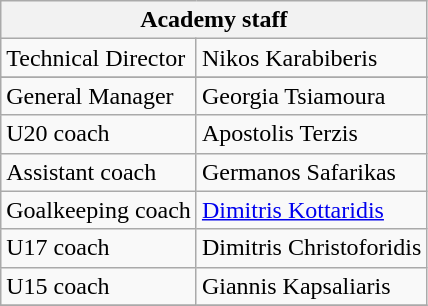<table class="wikitable" style="text-align: center">
<tr>
<th colspan="2">Academy staff</th>
</tr>
<tr>
<td align=left>Technical Director</td>
<td align=left> Nikos Karabiberis</td>
</tr>
<tr>
</tr>
<tr>
<td align=left>General Manager</td>
<td align=left> Georgia Tsiamoura</td>
</tr>
<tr>
<td align=left>U20 coach</td>
<td align=left> Apostolis Terzis</td>
</tr>
<tr>
<td align=left>Assistant coach</td>
<td align=left> Germanos Safarikas</td>
</tr>
<tr>
<td align=left>Goalkeeping coach</td>
<td align=left> <a href='#'>Dimitris Kottaridis</a></td>
</tr>
<tr>
<td align=left>U17 coach</td>
<td align=left> Dimitris Christoforidis</td>
</tr>
<tr>
<td align=left>U15 coach</td>
<td align=left> Giannis Kapsaliaris</td>
</tr>
<tr>
</tr>
</table>
